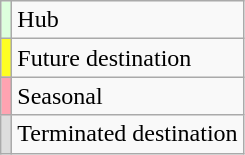<table class="wikitable">
<tr>
<td style="background:#dfd"></td>
<td>Hub</td>
</tr>
<tr>
<td style="background:#fefe22"></td>
<td>Future destination</td>
</tr>
<tr>
<td style="background:#ffa3b1"></td>
<td>Seasonal</td>
</tr>
<tr>
<td style="background:#ddd"></td>
<td>Terminated destination</td>
</tr>
</table>
